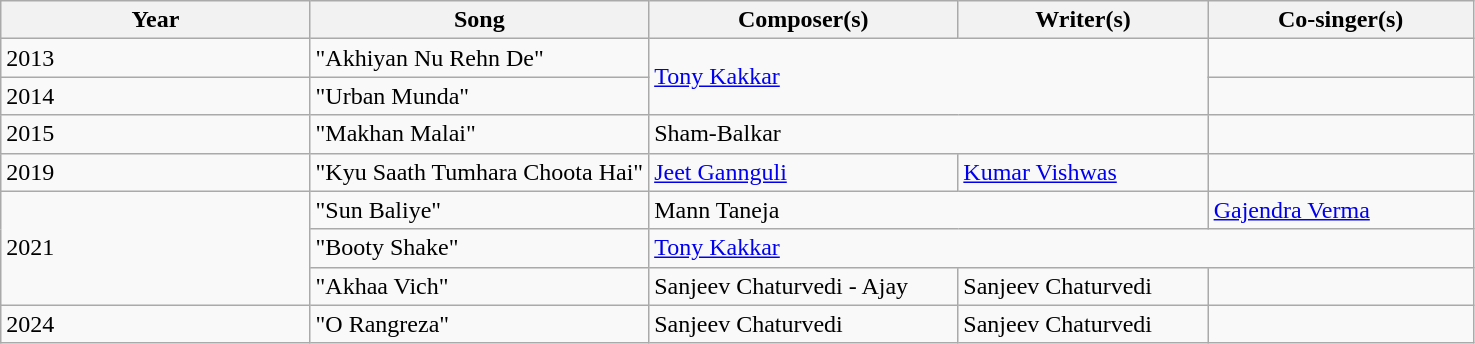<table class="wikitable sortable">
<tr>
<th scope="col"><strong>Year</strong></th>
<th scope="col" width=23%><strong>Song</strong></th>
<th scope="col" width=21%><strong>Composer(s)</strong></th>
<th scope="col" width=17%><strong>Writer(s)</strong></th>
<th scope="col" width=18%><strong>Co-singer(s)</strong></th>
</tr>
<tr>
<td>2013</td>
<td>"Akhiyan Nu Rehn De"</td>
<td colspan="2" rowspan="2"><a href='#'>Tony Kakkar</a></td>
<td></td>
</tr>
<tr>
<td>2014</td>
<td>"Urban Munda"</td>
<td></td>
</tr>
<tr>
<td>2015</td>
<td>"Makhan Malai"</td>
<td colspan="2">Sham-Balkar</td>
<td></td>
</tr>
<tr>
<td>2019</td>
<td>"Kyu Saath Tumhara Choota Hai"</td>
<td><a href='#'>Jeet Gannguli</a></td>
<td><a href='#'>Kumar Vishwas</a></td>
<td></td>
</tr>
<tr>
<td rowspan="3">2021</td>
<td>"Sun Baliye"</td>
<td colspan="2">Mann Taneja</td>
<td><a href='#'>Gajendra Verma</a></td>
</tr>
<tr>
<td>"Booty Shake"</td>
<td colspan="3"><a href='#'>Tony Kakkar</a></td>
</tr>
<tr>
<td>"Akhaa Vich"</td>
<td>Sanjeev Chaturvedi - Ajay</td>
<td>Sanjeev Chaturvedi</td>
<td></td>
</tr>
<tr>
<td>2024</td>
<td>"O Rangreza"</td>
<td>Sanjeev Chaturvedi</td>
<td>Sanjeev Chaturvedi</td>
</tr>
</table>
